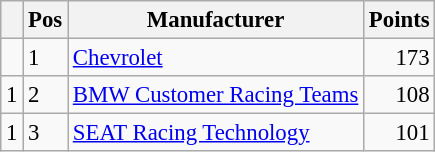<table class="wikitable" style="font-size: 95%;">
<tr>
<th></th>
<th>Pos</th>
<th>Manufacturer</th>
<th>Points</th>
</tr>
<tr>
<td align="left"></td>
<td>1</td>
<td> <a href='#'>Chevrolet</a></td>
<td align="right">173</td>
</tr>
<tr>
<td align="left"> 1</td>
<td>2</td>
<td> <a href='#'>BMW Customer Racing Teams</a></td>
<td align="right">108</td>
</tr>
<tr>
<td align="left"> 1</td>
<td>3</td>
<td> <a href='#'>SEAT Racing Technology</a></td>
<td align="right">101</td>
</tr>
</table>
